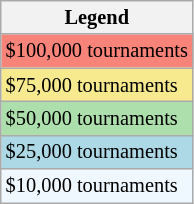<table class=wikitable style="font-size:85%">
<tr>
<th>Legend</th>
</tr>
<tr style="background:#f88379;">
<td>$100,000 tournaments</td>
</tr>
<tr style="background:#f7e98e;">
<td>$75,000 tournaments</td>
</tr>
<tr style="background:#addfad;">
<td>$50,000 tournaments</td>
</tr>
<tr style="background:lightblue;">
<td>$25,000 tournaments</td>
</tr>
<tr style="background:#f0f8ff;">
<td>$10,000 tournaments</td>
</tr>
</table>
